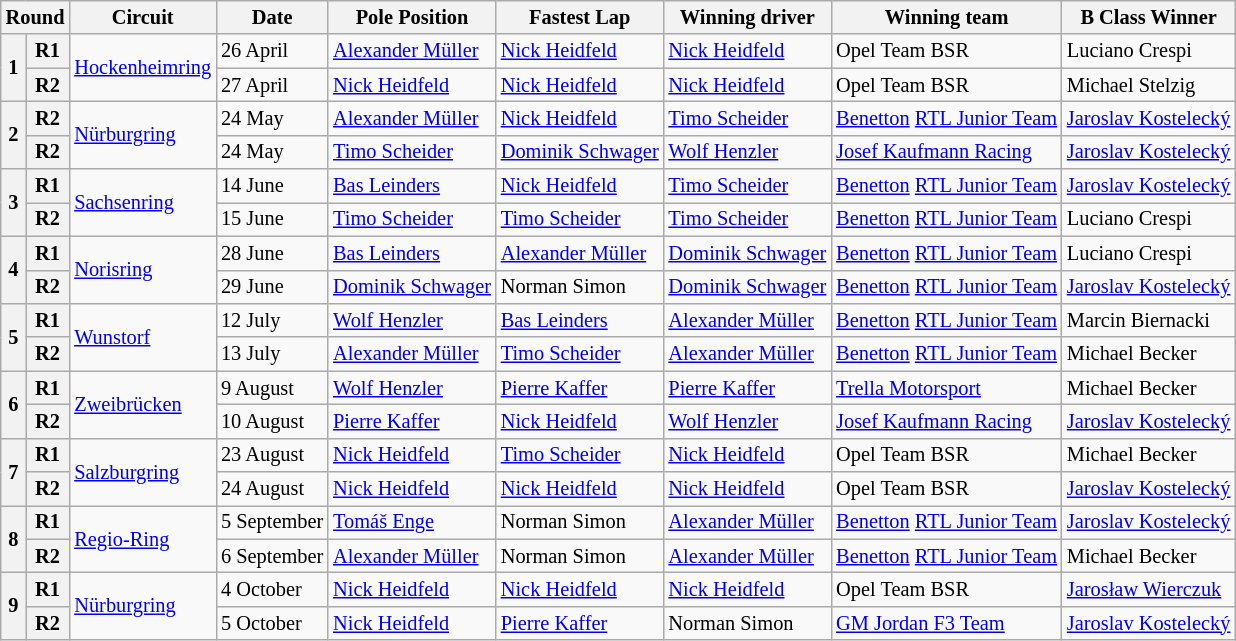<table class="wikitable" style="font-size: 85%;">
<tr>
<th colspan=2>Round</th>
<th>Circuit</th>
<th>Date</th>
<th>Pole Position</th>
<th>Fastest Lap</th>
<th>Winning driver</th>
<th>Winning team</th>
<th>B Class Winner</th>
</tr>
<tr>
<th rowspan=2>1</th>
<th>R1</th>
<td rowspan=2><a href='#'>Hockenheimring</a></td>
<td>26 April</td>
<td> <a href='#'>Alexander Müller</a></td>
<td> <a href='#'>Nick Heidfeld</a></td>
<td> <a href='#'>Nick Heidfeld</a></td>
<td> Opel Team BSR</td>
<td> Luciano Crespi</td>
</tr>
<tr>
<th>R2</th>
<td>27 April</td>
<td> <a href='#'>Nick Heidfeld</a></td>
<td> <a href='#'>Nick Heidfeld</a></td>
<td> <a href='#'>Nick Heidfeld</a></td>
<td> Opel Team BSR</td>
<td> Michael Stelzig</td>
</tr>
<tr>
<th rowspan=2>2</th>
<th>R2</th>
<td rowspan=2><a href='#'>Nürburgring</a></td>
<td>24 May</td>
<td> <a href='#'>Alexander Müller</a></td>
<td> <a href='#'>Nick Heidfeld</a></td>
<td> <a href='#'>Timo Scheider</a></td>
<td> <a href='#'>Benetton</a> <a href='#'>RTL Junior Team</a></td>
<td> <a href='#'>Jaroslav Kostelecký</a></td>
</tr>
<tr>
<th>R2</th>
<td>24 May</td>
<td> <a href='#'>Timo Scheider</a></td>
<td nowrap> <a href='#'>Dominik Schwager</a></td>
<td> <a href='#'>Wolf Henzler</a></td>
<td> <a href='#'>Josef Kaufmann Racing</a></td>
<td> <a href='#'>Jaroslav Kostelecký</a></td>
</tr>
<tr>
<th rowspan=2>3</th>
<th>R1</th>
<td rowspan=2><a href='#'>Sachsenring</a></td>
<td>14 June</td>
<td> <a href='#'>Bas Leinders</a></td>
<td> <a href='#'>Nick Heidfeld</a></td>
<td> <a href='#'>Timo Scheider</a></td>
<td> <a href='#'>Benetton</a> <a href='#'>RTL Junior Team</a></td>
<td> <a href='#'>Jaroslav Kostelecký</a></td>
</tr>
<tr>
<th>R2</th>
<td>15 June</td>
<td> <a href='#'>Timo Scheider</a></td>
<td> <a href='#'>Timo Scheider</a></td>
<td> <a href='#'>Timo Scheider</a></td>
<td> <a href='#'>Benetton</a> <a href='#'>RTL Junior Team</a></td>
<td> Luciano Crespi</td>
</tr>
<tr>
<th rowspan=2>4</th>
<th>R1</th>
<td rowspan=2><a href='#'>Norisring</a></td>
<td>28 June</td>
<td> <a href='#'>Bas Leinders</a></td>
<td> <a href='#'>Alexander Müller</a></td>
<td> <a href='#'>Dominik Schwager</a></td>
<td> <a href='#'>Benetton</a> <a href='#'>RTL Junior Team</a></td>
<td> Luciano Crespi</td>
</tr>
<tr>
<th>R2</th>
<td>29 June</td>
<td nowrap> <a href='#'>Dominik Schwager</a></td>
<td> Norman Simon</td>
<td nowrap> <a href='#'>Dominik Schwager</a></td>
<td> <a href='#'>Benetton</a> <a href='#'>RTL Junior Team</a></td>
<td> <a href='#'>Jaroslav Kostelecký</a></td>
</tr>
<tr>
<th rowspan=2>5</th>
<th>R1</th>
<td rowspan=2><a href='#'>Wunstorf</a></td>
<td>12 July</td>
<td> <a href='#'>Wolf Henzler</a></td>
<td> <a href='#'>Bas Leinders</a></td>
<td> <a href='#'>Alexander Müller</a></td>
<td> <a href='#'>Benetton</a> <a href='#'>RTL Junior Team</a></td>
<td> Marcin Biernacki</td>
</tr>
<tr>
<th>R2</th>
<td>13 July</td>
<td> <a href='#'>Alexander Müller</a></td>
<td> <a href='#'>Timo Scheider</a></td>
<td> <a href='#'>Alexander Müller</a></td>
<td> <a href='#'>Benetton</a> <a href='#'>RTL Junior Team</a></td>
<td> Michael Becker</td>
</tr>
<tr>
<th rowspan=2>6</th>
<th>R1</th>
<td rowspan=2><a href='#'>Zweibrücken</a></td>
<td>9 August</td>
<td> <a href='#'>Wolf Henzler</a></td>
<td> <a href='#'>Pierre Kaffer</a></td>
<td> <a href='#'>Pierre Kaffer</a></td>
<td> <a href='#'>Trella Motorsport</a></td>
<td> Michael Becker</td>
</tr>
<tr>
<th>R2</th>
<td>10 August</td>
<td> <a href='#'>Pierre Kaffer</a></td>
<td> <a href='#'>Nick Heidfeld</a></td>
<td> <a href='#'>Wolf Henzler</a></td>
<td> <a href='#'>Josef Kaufmann Racing</a></td>
<td> <a href='#'>Jaroslav Kostelecký</a></td>
</tr>
<tr>
<th rowspan=2>7</th>
<th>R1</th>
<td rowspan=2><a href='#'>Salzburgring</a></td>
<td>23 August</td>
<td> <a href='#'>Nick Heidfeld</a></td>
<td> <a href='#'>Timo Scheider</a></td>
<td> <a href='#'>Nick Heidfeld</a></td>
<td> Opel Team BSR</td>
<td> Michael Becker</td>
</tr>
<tr>
<th>R2</th>
<td>24 August</td>
<td> <a href='#'>Nick Heidfeld</a></td>
<td> <a href='#'>Nick Heidfeld</a></td>
<td> <a href='#'>Nick Heidfeld</a></td>
<td> Opel Team BSR</td>
<td> <a href='#'>Jaroslav Kostelecký</a></td>
</tr>
<tr>
<th rowspan=2>8</th>
<th>R1</th>
<td rowspan=2><a href='#'>Regio-Ring</a></td>
<td nowrap>5 September</td>
<td> <a href='#'>Tomáš Enge</a></td>
<td> Norman Simon</td>
<td> <a href='#'>Alexander Müller</a></td>
<td nowrap> <a href='#'>Benetton</a> <a href='#'>RTL Junior Team</a></td>
<td nowrap> <a href='#'>Jaroslav Kostelecký</a></td>
</tr>
<tr>
<th>R2</th>
<td>6 September</td>
<td> <a href='#'>Alexander Müller</a></td>
<td> Norman Simon</td>
<td> <a href='#'>Alexander Müller</a></td>
<td> <a href='#'>Benetton</a> <a href='#'>RTL Junior Team</a></td>
<td> Michael Becker</td>
</tr>
<tr>
<th rowspan=2>9</th>
<th>R1</th>
<td rowspan=2><a href='#'>Nürburgring</a></td>
<td>4 October</td>
<td> <a href='#'>Nick Heidfeld</a></td>
<td> <a href='#'>Nick Heidfeld</a></td>
<td> <a href='#'>Nick Heidfeld</a></td>
<td> Opel Team BSR</td>
<td> <a href='#'>Jarosław Wierczuk</a></td>
</tr>
<tr>
<th>R2</th>
<td>5 October</td>
<td> <a href='#'>Nick Heidfeld</a></td>
<td> <a href='#'>Pierre Kaffer</a></td>
<td> Norman Simon</td>
<td> <a href='#'>GM Jordan F3 Team</a></td>
<td> <a href='#'>Jaroslav Kostelecký</a></td>
</tr>
</table>
